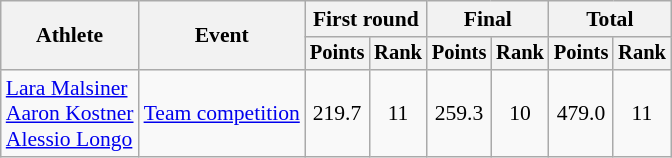<table class="wikitable" style="font-size:90%">
<tr>
<th rowspan=2>Athlete</th>
<th rowspan=2>Event</th>
<th colspan=2>First round</th>
<th colspan=2>Final</th>
<th colspan=2>Total</th>
</tr>
<tr style="font-size:95%">
<th>Points</th>
<th>Rank</th>
<th>Points</th>
<th>Rank</th>
<th>Points</th>
<th>Rank</th>
</tr>
<tr align=center>
<td align=left><a href='#'>Lara Malsiner</a><br><a href='#'>Aaron Kostner</a><br><a href='#'>Alessio Longo</a></td>
<td align=left><a href='#'>Team competition</a></td>
<td>219.7</td>
<td>11</td>
<td>259.3</td>
<td>10</td>
<td>479.0</td>
<td>11</td>
</tr>
</table>
